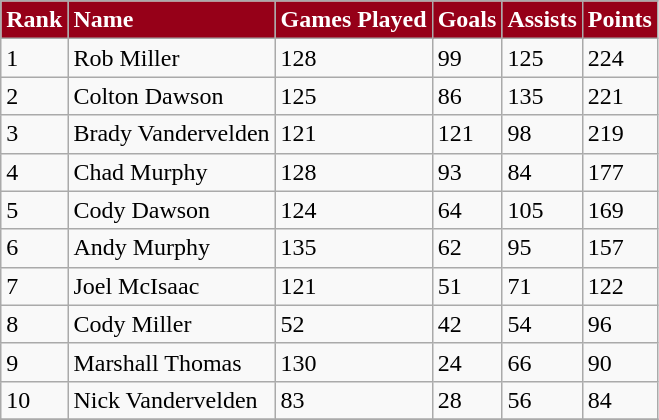<table class="wikitable">
<tr style="font-weight:bold; color:#FFFFFF" bgcolor="#960018" |>
<td>Rank</td>
<td>Name</td>
<td>Games Played</td>
<td>Goals</td>
<td>Assists</td>
<td>Points</td>
</tr>
<tr>
<td>1</td>
<td>Rob Miller</td>
<td>128</td>
<td>99</td>
<td>125</td>
<td>224</td>
</tr>
<tr>
<td>2</td>
<td>Colton Dawson</td>
<td>125</td>
<td>86</td>
<td>135</td>
<td>221</td>
</tr>
<tr>
<td>3</td>
<td>Brady Vandervelden</td>
<td>121</td>
<td>121</td>
<td>98</td>
<td>219</td>
</tr>
<tr>
<td>4</td>
<td>Chad Murphy</td>
<td>128</td>
<td>93</td>
<td>84</td>
<td>177</td>
</tr>
<tr>
<td>5</td>
<td>Cody Dawson</td>
<td>124</td>
<td>64</td>
<td>105</td>
<td>169</td>
</tr>
<tr>
<td>6</td>
<td>Andy Murphy</td>
<td>135</td>
<td>62</td>
<td>95</td>
<td>157</td>
</tr>
<tr>
<td>7</td>
<td>Joel McIsaac</td>
<td>121</td>
<td>51</td>
<td>71</td>
<td>122</td>
</tr>
<tr>
<td>8</td>
<td>Cody Miller</td>
<td>52</td>
<td>42</td>
<td>54</td>
<td>96</td>
</tr>
<tr>
<td>9</td>
<td>Marshall Thomas</td>
<td>130</td>
<td>24</td>
<td>66</td>
<td>90</td>
</tr>
<tr>
<td>10</td>
<td>Nick Vandervelden</td>
<td>83</td>
<td>28</td>
<td>56</td>
<td>84</td>
</tr>
<tr>
</tr>
</table>
